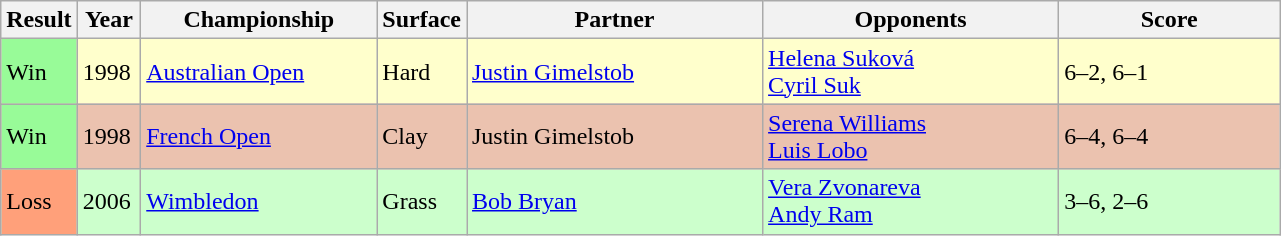<table class="sortable wikitable">
<tr>
<th style="width:40px">Result</th>
<th style="width:35px">Year</th>
<th style="width:150px">Championship</th>
<th style="width:50px">Surface</th>
<th style="width:190px">Partner</th>
<th style="width:190px">Opponents</th>
<th style="width:140px" class="unsortable">Score</th>
</tr>
<tr style="background:#ffc;">
<td style="background:#98fb98;">Win</td>
<td>1998</td>
<td><a href='#'>Australian Open</a></td>
<td>Hard</td>
<td> <a href='#'>Justin Gimelstob</a></td>
<td> <a href='#'>Helena Suková</a><br> <a href='#'>Cyril Suk</a></td>
<td>6–2, 6–1</td>
</tr>
<tr style="background:#ebc2af;">
<td style="background:#98fb98;">Win</td>
<td>1998</td>
<td><a href='#'>French Open</a></td>
<td>Clay</td>
<td> Justin Gimelstob</td>
<td> <a href='#'>Serena Williams</a><br> <a href='#'>Luis Lobo</a></td>
<td>6–4, 6–4</td>
</tr>
<tr style="background:#cfc;">
<td style="background:#ffa07a;">Loss</td>
<td>2006</td>
<td><a href='#'>Wimbledon</a></td>
<td>Grass</td>
<td> <a href='#'>Bob Bryan</a></td>
<td> <a href='#'>Vera Zvonareva</a><br> <a href='#'>Andy Ram</a></td>
<td>3–6, 2–6</td>
</tr>
</table>
